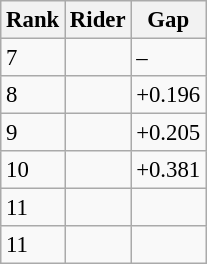<table class="wikitable" style="font-size:95%" style="text-align:center; width:35em;">
<tr>
<th>Rank</th>
<th>Rider</th>
<th>Gap</th>
</tr>
<tr>
<td>7</td>
<td align=left></td>
<td>–</td>
</tr>
<tr>
<td>8</td>
<td align=left></td>
<td>+0.196</td>
</tr>
<tr>
<td>9</td>
<td align=left></td>
<td>+0.205</td>
</tr>
<tr>
<td>10</td>
<td align=left></td>
<td>+0.381</td>
</tr>
<tr>
<td>11</td>
<td align=left></td>
<td></td>
</tr>
<tr>
<td>11</td>
<td align=left></td>
<td></td>
</tr>
</table>
